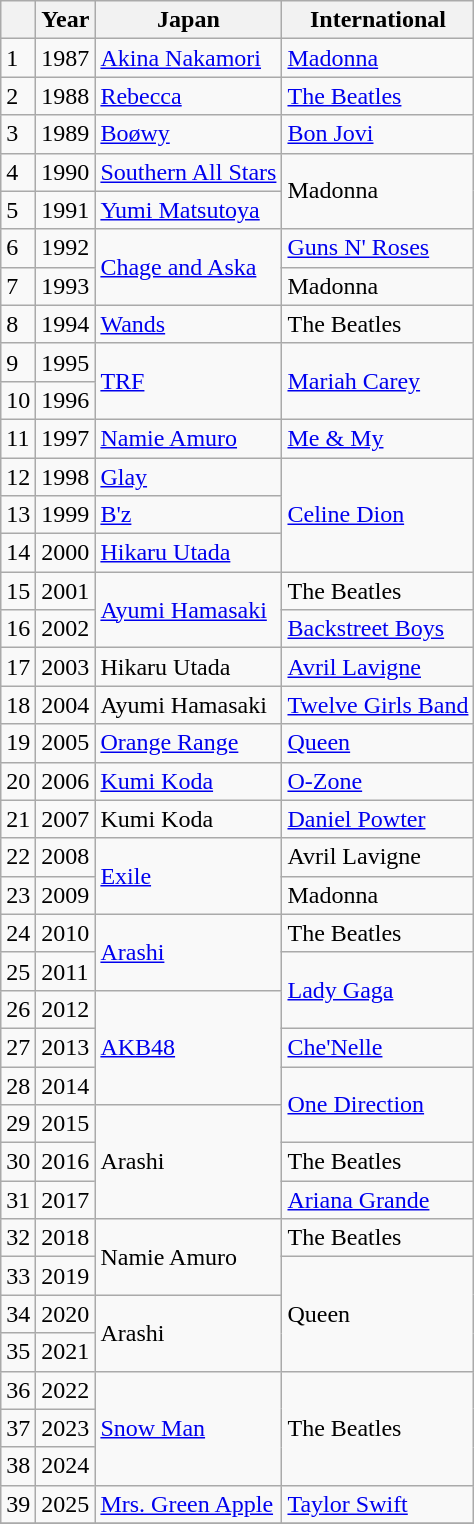<table class="wikitable sortable plainrowheaders">
<tr>
<th></th>
<th>Year</th>
<th>Japan</th>
<th>International</th>
</tr>
<tr>
<td>1</td>
<td>1987</td>
<td><a href='#'>Akina Nakamori</a></td>
<td><a href='#'>Madonna</a></td>
</tr>
<tr>
<td>2</td>
<td>1988</td>
<td><a href='#'>Rebecca</a></td>
<td><a href='#'>The Beatles</a></td>
</tr>
<tr>
<td>3</td>
<td>1989</td>
<td><a href='#'>Boøwy</a></td>
<td><a href='#'>Bon Jovi</a></td>
</tr>
<tr>
<td>4</td>
<td>1990</td>
<td><a href='#'>Southern All Stars</a></td>
<td rowspan="2">Madonna</td>
</tr>
<tr>
<td>5</td>
<td>1991</td>
<td><a href='#'>Yumi Matsutoya</a></td>
</tr>
<tr>
<td>6</td>
<td>1992</td>
<td rowspan="2"><a href='#'>Chage and Aska</a></td>
<td><a href='#'>Guns N' Roses</a></td>
</tr>
<tr>
<td>7</td>
<td>1993</td>
<td>Madonna</td>
</tr>
<tr>
<td>8</td>
<td>1994</td>
<td><a href='#'>Wands</a></td>
<td>The Beatles</td>
</tr>
<tr>
<td>9</td>
<td>1995</td>
<td rowspan="2"><a href='#'>TRF</a></td>
<td rowspan="2"><a href='#'>Mariah Carey</a></td>
</tr>
<tr>
<td>10</td>
<td>1996</td>
</tr>
<tr>
<td>11</td>
<td>1997</td>
<td><a href='#'>Namie Amuro</a></td>
<td><a href='#'>Me & My</a></td>
</tr>
<tr>
<td>12</td>
<td>1998</td>
<td><a href='#'>Glay</a></td>
<td rowspan="3"><a href='#'>Celine Dion</a></td>
</tr>
<tr>
<td>13</td>
<td>1999</td>
<td><a href='#'>B'z</a></td>
</tr>
<tr>
<td>14</td>
<td>2000</td>
<td><a href='#'>Hikaru Utada</a></td>
</tr>
<tr>
<td>15</td>
<td>2001</td>
<td rowspan="2"><a href='#'>Ayumi Hamasaki</a></td>
<td>The Beatles</td>
</tr>
<tr>
<td>16</td>
<td>2002</td>
<td><a href='#'>Backstreet Boys</a></td>
</tr>
<tr>
<td>17</td>
<td>2003</td>
<td>Hikaru Utada</td>
<td><a href='#'>Avril Lavigne</a></td>
</tr>
<tr>
<td>18</td>
<td>2004</td>
<td>Ayumi Hamasaki</td>
<td><a href='#'>Twelve Girls Band</a></td>
</tr>
<tr>
<td>19</td>
<td>2005</td>
<td><a href='#'>Orange Range</a></td>
<td><a href='#'>Queen</a></td>
</tr>
<tr>
<td>20</td>
<td>2006</td>
<td><a href='#'>Kumi Koda</a></td>
<td><a href='#'>O-Zone</a></td>
</tr>
<tr>
<td>21</td>
<td>2007</td>
<td>Kumi Koda</td>
<td><a href='#'>Daniel Powter</a></td>
</tr>
<tr>
<td>22</td>
<td>2008</td>
<td rowspan="2"><a href='#'>Exile</a></td>
<td>Avril Lavigne</td>
</tr>
<tr>
<td>23</td>
<td>2009</td>
<td>Madonna</td>
</tr>
<tr>
<td>24</td>
<td>2010</td>
<td rowspan="2"><a href='#'>Arashi</a></td>
<td>The Beatles</td>
</tr>
<tr>
<td>25</td>
<td>2011</td>
<td rowspan="2"><a href='#'>Lady Gaga</a></td>
</tr>
<tr>
<td>26</td>
<td>2012</td>
<td rowspan="3"><a href='#'>AKB48</a></td>
</tr>
<tr>
<td>27</td>
<td>2013</td>
<td><a href='#'>Che'Nelle</a></td>
</tr>
<tr>
<td>28</td>
<td>2014</td>
<td rowspan="2"><a href='#'>One Direction</a></td>
</tr>
<tr>
<td>29</td>
<td>2015</td>
<td rowspan="3">Arashi</td>
</tr>
<tr>
<td>30</td>
<td>2016</td>
<td>The Beatles</td>
</tr>
<tr>
<td>31</td>
<td>2017</td>
<td><a href='#'>Ariana Grande</a></td>
</tr>
<tr>
<td>32</td>
<td>2018</td>
<td rowspan="2">Namie Amuro</td>
<td>The Beatles</td>
</tr>
<tr>
<td>33</td>
<td>2019</td>
<td rowspan="3">Queen</td>
</tr>
<tr>
<td>34</td>
<td>2020</td>
<td rowspan="2">Arashi</td>
</tr>
<tr>
<td>35</td>
<td>2021</td>
</tr>
<tr>
<td>36</td>
<td>2022</td>
<td rowspan="3"><a href='#'>Snow Man</a></td>
<td rowspan="3">The Beatles</td>
</tr>
<tr>
<td>37</td>
<td>2023</td>
</tr>
<tr>
<td>38</td>
<td>2024</td>
</tr>
<tr>
<td>39</td>
<td>2025</td>
<td><a href='#'>Mrs. Green Apple</a></td>
<td><a href='#'>Taylor Swift</a></td>
</tr>
<tr>
</tr>
</table>
